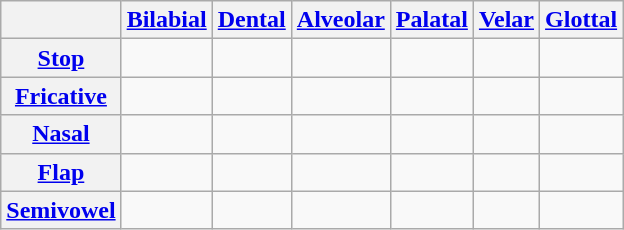<table class="wikitable" style="text-align:center;">
<tr>
<th></th>
<th><a href='#'>Bilabial</a></th>
<th><a href='#'>Dental</a></th>
<th><a href='#'>Alveolar</a></th>
<th><a href='#'>Palatal</a></th>
<th><a href='#'>Velar</a></th>
<th><a href='#'>Glottal</a></th>
</tr>
<tr>
<th><a href='#'>Stop</a></th>
<td></td>
<td></td>
<td></td>
<td></td>
<td></td>
<td></td>
</tr>
<tr>
<th><a href='#'>Fricative</a></th>
<td></td>
<td></td>
<td></td>
<td></td>
<td></td>
<td></td>
</tr>
<tr>
<th><a href='#'>Nasal</a></th>
<td></td>
<td></td>
<td></td>
<td></td>
<td></td>
<td></td>
</tr>
<tr>
<th><a href='#'>Flap</a></th>
<td></td>
<td></td>
<td></td>
<td></td>
<td></td>
<td></td>
</tr>
<tr>
<th><a href='#'>Semivowel</a></th>
<td></td>
<td></td>
<td></td>
<td></td>
<td></td>
<td></td>
</tr>
</table>
